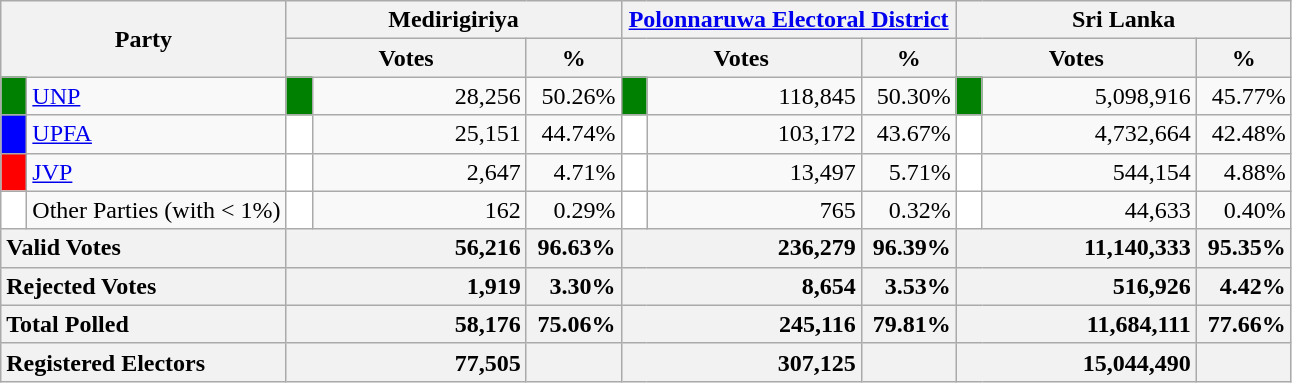<table class="wikitable">
<tr>
<th colspan="2" width="144px"rowspan="2">Party</th>
<th colspan="3" width="216px">Medirigiriya</th>
<th colspan="3" width="216px"><a href='#'>Polonnaruwa Electoral District</a></th>
<th colspan="3" width="216px">Sri Lanka</th>
</tr>
<tr>
<th colspan="2" width="144px">Votes</th>
<th>%</th>
<th colspan="2" width="144px">Votes</th>
<th>%</th>
<th colspan="2" width="144px">Votes</th>
<th>%</th>
</tr>
<tr>
<td style="background-color:green;" width="10px"></td>
<td style="text-align:left;"><a href='#'>UNP</a></td>
<td style="background-color:green;" width="10px"></td>
<td style="text-align:right;">28,256</td>
<td style="text-align:right;">50.26%</td>
<td style="background-color:green;" width="10px"></td>
<td style="text-align:right;">118,845</td>
<td style="text-align:right;">50.30%</td>
<td style="background-color:green;" width="10px"></td>
<td style="text-align:right;">5,098,916</td>
<td style="text-align:right;">45.77%</td>
</tr>
<tr>
<td style="background-color:blue;" width="10px"></td>
<td style="text-align:left;"><a href='#'>UPFA</a></td>
<td style="background-color:white;" width="10px"></td>
<td style="text-align:right;">25,151</td>
<td style="text-align:right;">44.74%</td>
<td style="background-color:white;" width="10px"></td>
<td style="text-align:right;">103,172</td>
<td style="text-align:right;">43.67%</td>
<td style="background-color:white;" width="10px"></td>
<td style="text-align:right;">4,732,664</td>
<td style="text-align:right;">42.48%</td>
</tr>
<tr>
<td style="background-color:red;" width="10px"></td>
<td style="text-align:left;"><a href='#'>JVP</a></td>
<td style="background-color:white;" width="10px"></td>
<td style="text-align:right;">2,647</td>
<td style="text-align:right;">4.71%</td>
<td style="background-color:white;" width="10px"></td>
<td style="text-align:right;">13,497</td>
<td style="text-align:right;">5.71%</td>
<td style="background-color:white;" width="10px"></td>
<td style="text-align:right;">544,154</td>
<td style="text-align:right;">4.88%</td>
</tr>
<tr>
<td style="background-color:white;" width="10px"></td>
<td style="text-align:left;">Other Parties (with < 1%)</td>
<td style="background-color:white;" width="10px"></td>
<td style="text-align:right;">162</td>
<td style="text-align:right;">0.29%</td>
<td style="background-color:white;" width="10px"></td>
<td style="text-align:right;">765</td>
<td style="text-align:right;">0.32%</td>
<td style="background-color:white;" width="10px"></td>
<td style="text-align:right;">44,633</td>
<td style="text-align:right;">0.40%</td>
</tr>
<tr>
<th colspan="2" width="144px"style="text-align:left;">Valid Votes</th>
<th style="text-align:right;"colspan="2" width="144px">56,216</th>
<th style="text-align:right;">96.63%</th>
<th style="text-align:right;"colspan="2" width="144px">236,279</th>
<th style="text-align:right;">96.39%</th>
<th style="text-align:right;"colspan="2" width="144px">11,140,333</th>
<th style="text-align:right;">95.35%</th>
</tr>
<tr>
<th colspan="2" width="144px"style="text-align:left;">Rejected Votes</th>
<th style="text-align:right;"colspan="2" width="144px">1,919</th>
<th style="text-align:right;">3.30%</th>
<th style="text-align:right;"colspan="2" width="144px">8,654</th>
<th style="text-align:right;">3.53%</th>
<th style="text-align:right;"colspan="2" width="144px">516,926</th>
<th style="text-align:right;">4.42%</th>
</tr>
<tr>
<th colspan="2" width="144px"style="text-align:left;">Total Polled</th>
<th style="text-align:right;"colspan="2" width="144px">58,176</th>
<th style="text-align:right;">75.06%</th>
<th style="text-align:right;"colspan="2" width="144px">245,116</th>
<th style="text-align:right;">79.81%</th>
<th style="text-align:right;"colspan="2" width="144px">11,684,111</th>
<th style="text-align:right;">77.66%</th>
</tr>
<tr>
<th colspan="2" width="144px"style="text-align:left;">Registered Electors</th>
<th style="text-align:right;"colspan="2" width="144px">77,505</th>
<th></th>
<th style="text-align:right;"colspan="2" width="144px">307,125</th>
<th></th>
<th style="text-align:right;"colspan="2" width="144px">15,044,490</th>
<th></th>
</tr>
</table>
